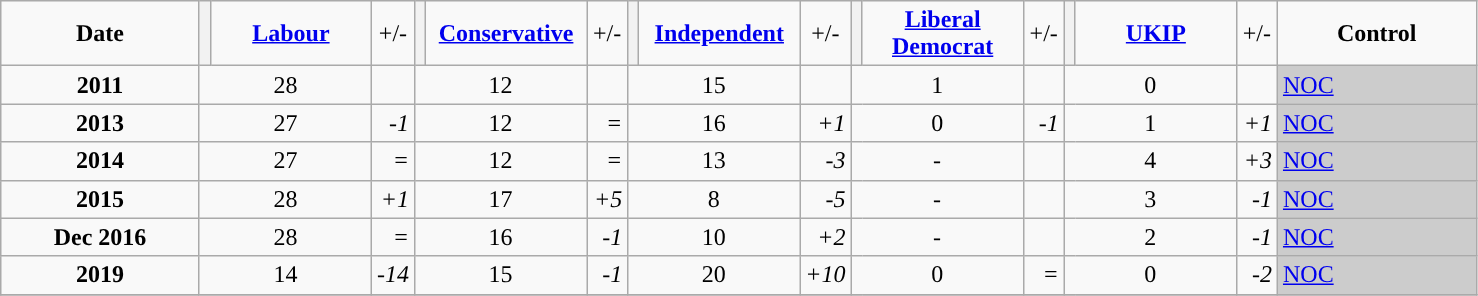<table class="wikitable" style="text-align:left; padding-left:1em;">
<tr>
<td width=125 align="center"><strong>Date</strong></td>
<th style="background-color: "></th>
<td width=100 align="center"><strong><a href='#'>Labour</a></strong></td>
<td width=20 align="center">+/-</td>
<th style="background-color: "></th>
<td width=100 align="center"><strong><a href='#'>Conservative</a></strong></td>
<td width=20 align="center">+/-</td>
<th style="background-color: "></th>
<td width=100 align="center"><strong><a href='#'>Independent</a></strong></td>
<td width=20 align="center">+/-</td>
<th style="background-color: "></th>
<td width=100 align="center"><strong><a href='#'>Liberal Democrat</a></strong></td>
<td width=20 align="center">+/-</td>
<th style="background-color: "></th>
<td width=100 align="center"><strong><a href='#'>UKIP</a></strong></td>
<td width=20 align="center">+/-</td>
<td width=125 align="center"><strong>Control</strong></td>
</tr>
<tr>
<td align="center"><strong>2011</strong></td>
<td colspan="2" align="center">28</td>
<td align="right"></td>
<td colspan="2" align="center">12</td>
<td align="right"></td>
<td colspan="2" align="center">15</td>
<td align="right"></td>
<td colspan="2" align="center">1</td>
<td align="right"></td>
<td colspan="2" align="center">0</td>
<td align="right"></td>
<td bgcolor="CCCCCC"><a href='#'>NOC</a></td>
</tr>
<tr>
<td align="center"><strong>2013</strong></td>
<td colspan="2" align="center">27</td>
<td align="right"><em>-1</em></td>
<td colspan="2" align="center">12</td>
<td align="right"><em>=</em></td>
<td colspan="2" align="center">16</td>
<td align="right"><em>+1</em></td>
<td colspan="2" align="center">0</td>
<td align="right"><em>-1</em></td>
<td colspan="2" align="center">1</td>
<td align="right"><em>+1</em></td>
<td bgcolor="CCCCCC"><a href='#'>NOC</a></td>
</tr>
<tr>
<td align="center"><strong>2014</strong></td>
<td colspan="2" align="center">27</td>
<td align="right"><em>=</em></td>
<td colspan="2" align="center">12</td>
<td align="right"><em>=</em></td>
<td colspan="2" align="center">13</td>
<td align="right"><em>-3</em></td>
<td colspan="2" align="center">-</td>
<td align="right"></td>
<td colspan="2" align="center">4</td>
<td align="right"><em>+3</em></td>
<td bgcolor="CCCCCC"><a href='#'>NOC</a></td>
</tr>
<tr>
<td align="center"><strong>2015</strong></td>
<td colspan="2" align="center">28</td>
<td align="right"><em>+1</em></td>
<td colspan="2" align="center">17</td>
<td align="right"><em>+5</em></td>
<td colspan="2" align="center">8</td>
<td align="right"><em>-5</em></td>
<td colspan="2" align="center">-</td>
<td align="right"></td>
<td colspan="2" align="center">3</td>
<td align="right"><em>-1</em></td>
<td bgcolor="CCCCCC"><a href='#'>NOC</a></td>
</tr>
<tr>
<td align="center"><strong>Dec 2016</strong></td>
<td colspan="2" align="center">28</td>
<td align="right"><em>=</em></td>
<td colspan="2" align="center">16</td>
<td align="right"><em>-1</em></td>
<td colspan="2" align="center">10</td>
<td align="right"><em>+2</em></td>
<td colspan="2" align="center">-</td>
<td align="right"></td>
<td colspan="2" align="center">2</td>
<td align="right"><em>-1</em></td>
<td bgcolor="CCCCCC"><a href='#'>NOC</a></td>
</tr>
<tr>
<td align="center"><strong>2019</strong></td>
<td colspan="2" align="center">14</td>
<td align="right"><em>-14</em></td>
<td colspan="2" align="center">15</td>
<td align="right"><em>-1</em></td>
<td colspan="2" align="center">20</td>
<td align="right"><em>+10</em></td>
<td colspan="2" align="center">0</td>
<td align="right"><em>=</em></td>
<td colspan="2" align="center">0</td>
<td align="right"><em>-2</em></td>
<td bgcolor="CCCCCC"><a href='#'>NOC</a></td>
</tr>
<tr>
</tr>
</table>
